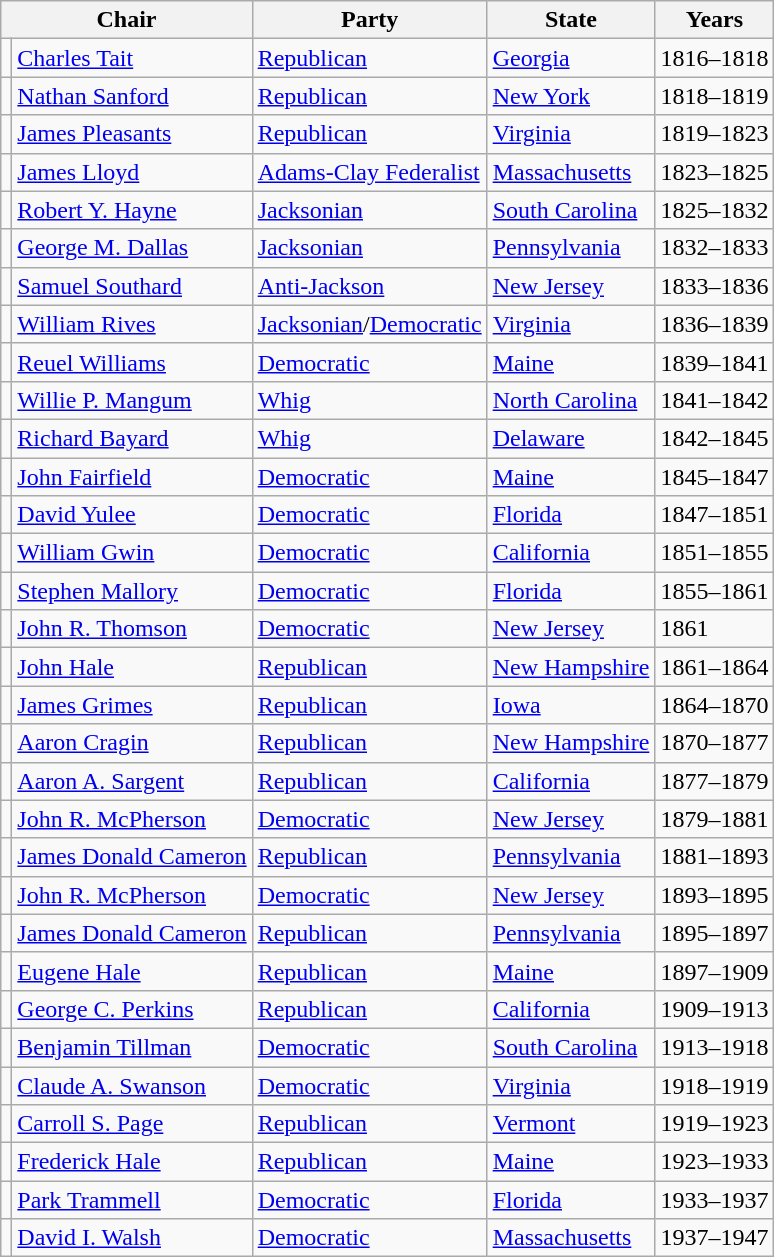<table class=wikitable>
<tr>
<th colspan=2>Chair</th>
<th>Party</th>
<th>State</th>
<th>Years</th>
</tr>
<tr>
<td></td>
<td><a href='#'>Charles Tait</a></td>
<td><a href='#'>Republican</a></td>
<td><a href='#'>Georgia</a></td>
<td>1816–1818</td>
</tr>
<tr>
<td></td>
<td><a href='#'>Nathan Sanford</a></td>
<td><a href='#'>Republican</a></td>
<td><a href='#'>New York</a></td>
<td>1818–1819</td>
</tr>
<tr>
<td></td>
<td><a href='#'>James Pleasants</a></td>
<td><a href='#'>Republican</a></td>
<td><a href='#'>Virginia</a></td>
<td>1819–1823</td>
</tr>
<tr>
<td></td>
<td><a href='#'>James Lloyd</a></td>
<td><a href='#'>Adams-Clay Federalist</a></td>
<td><a href='#'>Massachusetts</a></td>
<td>1823–1825</td>
</tr>
<tr>
<td></td>
<td><a href='#'>Robert Y. Hayne</a></td>
<td><a href='#'>Jacksonian</a></td>
<td><a href='#'>South Carolina</a></td>
<td>1825–1832</td>
</tr>
<tr>
<td></td>
<td><a href='#'>George M. Dallas</a></td>
<td><a href='#'>Jacksonian</a></td>
<td><a href='#'>Pennsylvania</a></td>
<td>1832–1833</td>
</tr>
<tr>
<td></td>
<td><a href='#'>Samuel Southard</a></td>
<td><a href='#'>Anti-Jackson</a></td>
<td><a href='#'>New Jersey</a></td>
<td>1833–1836</td>
</tr>
<tr>
<td></td>
<td><a href='#'>William Rives</a></td>
<td><a href='#'>Jacksonian</a>/<a href='#'>Democratic</a></td>
<td><a href='#'>Virginia</a></td>
<td>1836–1839</td>
</tr>
<tr>
<td></td>
<td><a href='#'>Reuel Williams</a></td>
<td><a href='#'>Democratic</a></td>
<td><a href='#'>Maine</a></td>
<td>1839–1841</td>
</tr>
<tr>
<td></td>
<td><a href='#'>Willie P. Mangum</a></td>
<td><a href='#'>Whig</a></td>
<td><a href='#'>North Carolina</a></td>
<td>1841–1842</td>
</tr>
<tr>
<td></td>
<td><a href='#'>Richard Bayard</a></td>
<td><a href='#'>Whig</a></td>
<td><a href='#'>Delaware</a></td>
<td>1842–1845</td>
</tr>
<tr>
<td></td>
<td><a href='#'>John Fairfield</a></td>
<td><a href='#'>Democratic</a></td>
<td><a href='#'>Maine</a></td>
<td>1845–1847</td>
</tr>
<tr>
<td></td>
<td><a href='#'>David Yulee</a></td>
<td><a href='#'>Democratic</a></td>
<td><a href='#'>Florida</a></td>
<td>1847–1851</td>
</tr>
<tr>
<td></td>
<td><a href='#'>William Gwin</a></td>
<td><a href='#'>Democratic</a></td>
<td><a href='#'>California</a></td>
<td>1851–1855</td>
</tr>
<tr>
<td></td>
<td><a href='#'>Stephen Mallory</a></td>
<td><a href='#'>Democratic</a></td>
<td><a href='#'>Florida</a></td>
<td>1855–1861</td>
</tr>
<tr>
<td></td>
<td><a href='#'>John R. Thomson</a></td>
<td><a href='#'>Democratic</a></td>
<td><a href='#'>New Jersey</a></td>
<td>1861</td>
</tr>
<tr>
<td></td>
<td><a href='#'>John Hale</a></td>
<td><a href='#'>Republican</a></td>
<td><a href='#'>New Hampshire</a></td>
<td>1861–1864</td>
</tr>
<tr>
<td></td>
<td><a href='#'>James Grimes</a></td>
<td><a href='#'>Republican</a></td>
<td><a href='#'>Iowa</a></td>
<td>1864–1870</td>
</tr>
<tr>
<td></td>
<td><a href='#'>Aaron Cragin</a></td>
<td><a href='#'>Republican</a></td>
<td><a href='#'>New Hampshire</a></td>
<td>1870–1877</td>
</tr>
<tr>
<td></td>
<td><a href='#'>Aaron A. Sargent</a></td>
<td><a href='#'>Republican</a></td>
<td><a href='#'>California</a></td>
<td>1877–1879</td>
</tr>
<tr>
<td></td>
<td><a href='#'>John R. McPherson</a></td>
<td><a href='#'>Democratic</a></td>
<td><a href='#'>New Jersey</a></td>
<td>1879–1881</td>
</tr>
<tr>
<td></td>
<td><a href='#'>James Donald Cameron</a></td>
<td><a href='#'>Republican</a></td>
<td><a href='#'>Pennsylvania</a></td>
<td>1881–1893</td>
</tr>
<tr>
<td></td>
<td><a href='#'>John R. McPherson</a></td>
<td><a href='#'>Democratic</a></td>
<td><a href='#'>New Jersey</a></td>
<td>1893–1895</td>
</tr>
<tr>
<td></td>
<td><a href='#'>James Donald Cameron</a></td>
<td><a href='#'>Republican</a></td>
<td><a href='#'>Pennsylvania</a></td>
<td>1895–1897</td>
</tr>
<tr>
<td></td>
<td><a href='#'>Eugene Hale</a></td>
<td><a href='#'>Republican</a></td>
<td><a href='#'>Maine</a></td>
<td>1897–1909</td>
</tr>
<tr>
<td></td>
<td><a href='#'>George C. Perkins</a></td>
<td><a href='#'>Republican</a></td>
<td><a href='#'>California</a></td>
<td>1909–1913</td>
</tr>
<tr>
<td></td>
<td><a href='#'>Benjamin Tillman</a></td>
<td><a href='#'>Democratic</a></td>
<td><a href='#'>South Carolina</a></td>
<td>1913–1918</td>
</tr>
<tr>
<td></td>
<td><a href='#'>Claude A. Swanson</a></td>
<td><a href='#'>Democratic</a></td>
<td><a href='#'>Virginia</a></td>
<td>1918–1919</td>
</tr>
<tr>
<td></td>
<td><a href='#'>Carroll S. Page</a></td>
<td><a href='#'>Republican</a></td>
<td><a href='#'>Vermont</a></td>
<td>1919–1923</td>
</tr>
<tr>
<td></td>
<td><a href='#'>Frederick Hale</a></td>
<td><a href='#'>Republican</a></td>
<td><a href='#'>Maine</a></td>
<td>1923–1933</td>
</tr>
<tr>
<td></td>
<td><a href='#'>Park Trammell</a></td>
<td><a href='#'>Democratic</a></td>
<td><a href='#'>Florida</a></td>
<td>1933–1937</td>
</tr>
<tr>
<td></td>
<td><a href='#'>David I. Walsh</a></td>
<td><a href='#'>Democratic</a></td>
<td><a href='#'>Massachusetts</a></td>
<td>1937–1947</td>
</tr>
</table>
